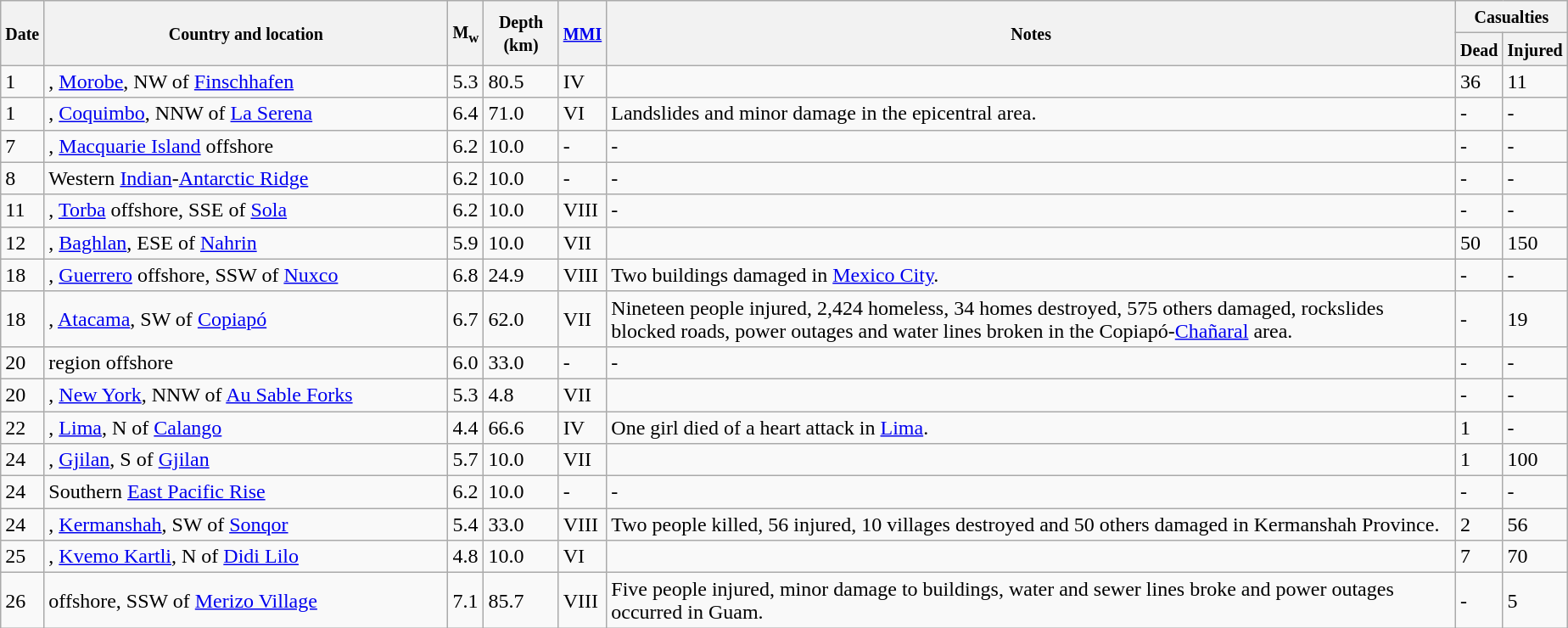<table class="wikitable sortable" style="border:1px black;  margin-left:1em;">
<tr>
<th rowspan="2"><small>Date</small></th>
<th rowspan="2" style="width: 310px"><small>Country and location</small></th>
<th rowspan="2"><small>M<sub>w</sub></small></th>
<th rowspan="2"><small>Depth (km)</small></th>
<th rowspan="2"><small><a href='#'>MMI</a></small></th>
<th rowspan="2" class="unsortable"><small>Notes</small></th>
<th colspan="2"><small>Casualties</small></th>
</tr>
<tr>
<th><small>Dead</small></th>
<th><small>Injured</small></th>
</tr>
<tr>
<td>1</td>
<td>, <a href='#'>Morobe</a>,  NW of <a href='#'>Finschhafen</a></td>
<td>5.3</td>
<td>80.5</td>
<td>IV</td>
<td></td>
<td>36</td>
<td>11</td>
</tr>
<tr>
<td>1</td>
<td>, <a href='#'>Coquimbo</a>,  NNW of <a href='#'>La Serena</a></td>
<td>6.4</td>
<td>71.0</td>
<td>VI</td>
<td>Landslides and minor damage in the epicentral area.</td>
<td>-</td>
<td>-</td>
</tr>
<tr>
<td>7</td>
<td>, <a href='#'>Macquarie Island</a> offshore</td>
<td>6.2</td>
<td>10.0</td>
<td>-</td>
<td>-</td>
<td>-</td>
<td>-</td>
</tr>
<tr>
<td>8</td>
<td>Western <a href='#'>Indian</a>-<a href='#'>Antarctic Ridge</a></td>
<td>6.2</td>
<td>10.0</td>
<td>-</td>
<td>-</td>
<td>-</td>
<td>-</td>
</tr>
<tr>
<td>11</td>
<td>, <a href='#'>Torba</a> offshore,  SSE of <a href='#'>Sola</a></td>
<td>6.2</td>
<td>10.0</td>
<td>VIII</td>
<td>-</td>
<td>-</td>
<td>-</td>
</tr>
<tr>
<td>12</td>
<td>, <a href='#'>Baghlan</a>,  ESE of <a href='#'>Nahrin</a></td>
<td>5.9</td>
<td>10.0</td>
<td>VII</td>
<td></td>
<td>50</td>
<td>150</td>
</tr>
<tr>
<td>18</td>
<td>, <a href='#'>Guerrero</a> offshore,  SSW of <a href='#'>Nuxco</a></td>
<td>6.8</td>
<td>24.9</td>
<td>VIII</td>
<td>Two buildings damaged in <a href='#'>Mexico City</a>.</td>
<td>-</td>
<td>-</td>
</tr>
<tr>
<td>18</td>
<td>, <a href='#'>Atacama</a>,  SW of <a href='#'>Copiapó</a></td>
<td>6.7</td>
<td>62.0</td>
<td>VII</td>
<td>Nineteen people injured, 2,424 homeless, 34 homes destroyed, 575 others damaged, rockslides blocked roads, power outages and water lines broken in the Copiapó-<a href='#'>Chañaral</a> area.</td>
<td>-</td>
<td>19</td>
</tr>
<tr>
<td>20</td>
<td> region offshore</td>
<td>6.0</td>
<td>33.0</td>
<td>-</td>
<td>-</td>
<td>-</td>
<td>-</td>
</tr>
<tr>
<td>20</td>
<td>, <a href='#'>New York</a>,  NNW of <a href='#'>Au Sable Forks</a></td>
<td>5.3</td>
<td>4.8</td>
<td>VII</td>
<td></td>
<td>-</td>
<td>-</td>
</tr>
<tr>
<td>22</td>
<td>, <a href='#'>Lima</a>,  N of <a href='#'>Calango</a></td>
<td>4.4</td>
<td>66.6</td>
<td>IV</td>
<td>One girl died of a heart attack in <a href='#'>Lima</a>.</td>
<td>1</td>
<td>-</td>
</tr>
<tr>
<td>24</td>
<td>, <a href='#'>Gjilan</a>,  S of <a href='#'>Gjilan</a></td>
<td>5.7</td>
<td>10.0</td>
<td>VII</td>
<td></td>
<td>1</td>
<td>100</td>
</tr>
<tr>
<td>24</td>
<td>Southern <a href='#'>East Pacific Rise</a></td>
<td>6.2</td>
<td>10.0</td>
<td>-</td>
<td>-</td>
<td>-</td>
<td>-</td>
</tr>
<tr>
<td>24</td>
<td>, <a href='#'>Kermanshah</a>,  SW of <a href='#'>Sonqor</a></td>
<td>5.4</td>
<td>33.0</td>
<td>VIII</td>
<td>Two people killed, 56 injured, 10 villages destroyed and 50 others damaged in Kermanshah Province.</td>
<td>2</td>
<td>56</td>
</tr>
<tr>
<td>25</td>
<td>, <a href='#'>Kvemo Kartli</a>,  N of <a href='#'>Didi Lilo</a></td>
<td>4.8</td>
<td>10.0</td>
<td>VI</td>
<td></td>
<td>7</td>
<td>70</td>
</tr>
<tr>
<td>26</td>
<td> offshore,  SSW of <a href='#'>Merizo Village</a></td>
<td>7.1</td>
<td>85.7</td>
<td>VIII</td>
<td>Five people injured, minor damage to buildings, water and sewer lines broke and power outages occurred in Guam.</td>
<td>-</td>
<td>5</td>
</tr>
<tr>
</tr>
</table>
